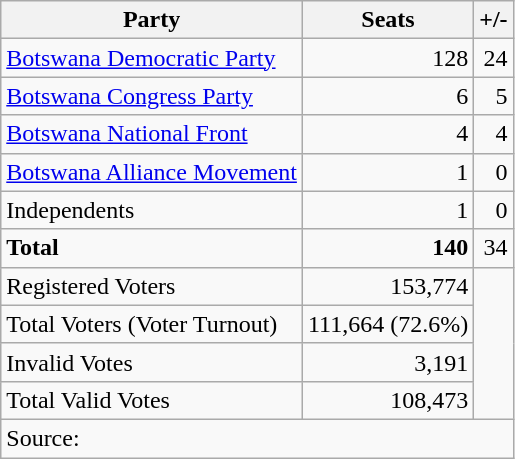<table class=wikitable style=text-align:right>
<tr>
<th>Party</th>
<th>Seats</th>
<th>+/-</th>
</tr>
<tr>
<td align=left><a href='#'>Botswana Democratic Party</a></td>
<td>128</td>
<td>24</td>
</tr>
<tr>
<td align=left><a href='#'>Botswana Congress Party</a></td>
<td>6</td>
<td>5</td>
</tr>
<tr>
<td align=left><a href='#'>Botswana National Front</a></td>
<td>4</td>
<td>4</td>
</tr>
<tr>
<td align=left><a href='#'>Botswana Alliance Movement</a></td>
<td>1</td>
<td>0</td>
</tr>
<tr>
<td align=left>Independents</td>
<td>1</td>
<td>0</td>
</tr>
<tr>
<td align=left><strong>Total</strong></td>
<td><strong>140</strong></td>
<td>34</td>
</tr>
<tr>
<td align=left>Registered Voters</td>
<td>153,774</td>
</tr>
<tr>
<td align=left>Total Voters (Voter Turnout)</td>
<td>111,664 (72.6%)</td>
</tr>
<tr>
<td align=left>Invalid Votes</td>
<td>3,191</td>
</tr>
<tr>
<td align=left>Total Valid Votes</td>
<td>108,473</td>
</tr>
<tr>
<td colspan=4 align=left>Source: </td>
</tr>
</table>
